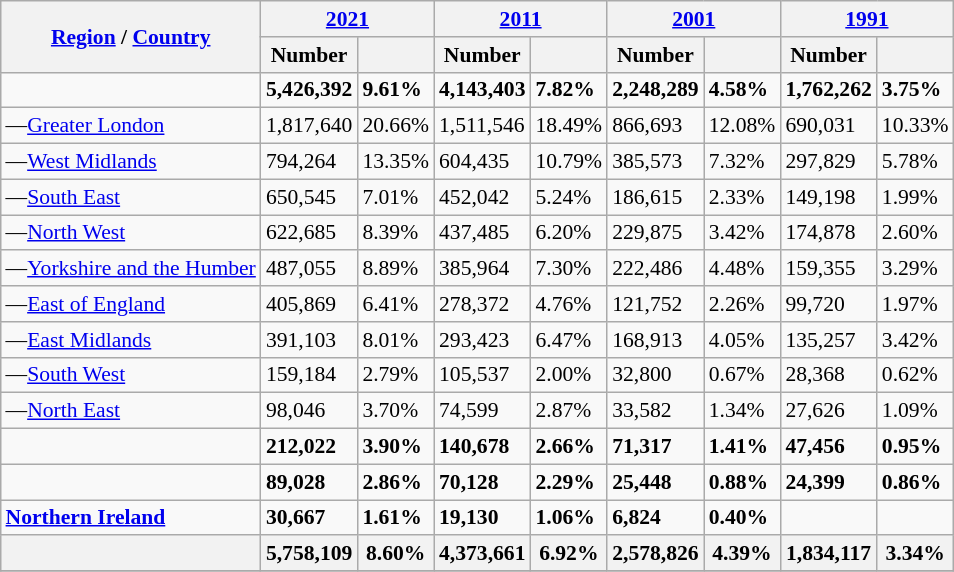<table class="wikitable sortable" style="font-size:90%; margin:auto;">
<tr>
<th rowspan="2"><a href='#'>Region</a> / <a href='#'>Country</a></th>
<th colspan="2"><a href='#'>2021</a></th>
<th colspan="2"><a href='#'>2011</a></th>
<th colspan="2"><a href='#'>2001</a></th>
<th colspan="2"><a href='#'>1991</a></th>
</tr>
<tr>
<th>Number</th>
<th></th>
<th>Number</th>
<th></th>
<th>Number</th>
<th></th>
<th>Number</th>
<th></th>
</tr>
<tr>
<td><strong></strong></td>
<td><strong>5,426,392</strong></td>
<td><strong>9.61%</strong></td>
<td><strong>4,143,403</strong></td>
<td><strong>7.82%</strong></td>
<td><strong>2,248,289</strong></td>
<td><strong>4.58%</strong></td>
<td><strong>1,762,262</strong></td>
<td><strong>3.75%</strong></td>
</tr>
<tr>
<td>—<a href='#'>Greater London</a></td>
<td>1,817,640</td>
<td>20.66%</td>
<td>1,511,546</td>
<td>18.49%</td>
<td>866,693</td>
<td>12.08%</td>
<td>690,031</td>
<td>10.33%</td>
</tr>
<tr>
<td>—<a href='#'>West Midlands</a></td>
<td>794,264</td>
<td>13.35%</td>
<td>604,435</td>
<td>10.79%</td>
<td>385,573</td>
<td>7.32%</td>
<td>297,829</td>
<td>5.78%</td>
</tr>
<tr>
<td>—<a href='#'>South East</a></td>
<td>650,545</td>
<td>7.01%</td>
<td>452,042</td>
<td>5.24%</td>
<td>186,615</td>
<td>2.33%</td>
<td>149,198</td>
<td>1.99%</td>
</tr>
<tr>
<td>—<a href='#'>North West</a></td>
<td>622,685</td>
<td>8.39%</td>
<td>437,485</td>
<td>6.20%</td>
<td>229,875</td>
<td>3.42%</td>
<td>174,878</td>
<td>2.60%</td>
</tr>
<tr>
<td>—<a href='#'>Yorkshire and the Humber</a></td>
<td>487,055</td>
<td>8.89%</td>
<td>385,964</td>
<td>7.30%</td>
<td>222,486</td>
<td>4.48%</td>
<td>159,355</td>
<td>3.29%</td>
</tr>
<tr>
<td>—<a href='#'>East of England</a></td>
<td>405,869</td>
<td>6.41%</td>
<td>278,372</td>
<td>4.76%</td>
<td>121,752</td>
<td>2.26%</td>
<td>99,720</td>
<td>1.97%</td>
</tr>
<tr>
<td>—<a href='#'>East Midlands</a></td>
<td>391,103</td>
<td>8.01%</td>
<td>293,423</td>
<td>6.47%</td>
<td>168,913</td>
<td>4.05%</td>
<td>135,257</td>
<td>3.42%</td>
</tr>
<tr>
<td>—<a href='#'>South West</a></td>
<td>159,184</td>
<td>2.79%</td>
<td>105,537</td>
<td>2.00%</td>
<td>32,800</td>
<td>0.67%</td>
<td>28,368</td>
<td>0.62%</td>
</tr>
<tr>
<td>—<a href='#'>North East</a></td>
<td>98,046</td>
<td>3.70%</td>
<td>74,599</td>
<td>2.87%</td>
<td>33,582</td>
<td>1.34%</td>
<td>27,626</td>
<td>1.09%</td>
</tr>
<tr>
<td><strong></strong></td>
<td><strong>212,022</strong></td>
<td><strong>3.90%</strong></td>
<td><strong>140,678</strong></td>
<td><strong>2.66%</strong></td>
<td><strong>71,317</strong></td>
<td><strong>1.41%</strong></td>
<td><strong>47,456</strong></td>
<td><strong>0.95%</strong></td>
</tr>
<tr>
<td><strong></strong></td>
<td><strong>89,028</strong></td>
<td><strong>2.86%</strong></td>
<td><strong>70,128</strong></td>
<td><strong>2.29%</strong></td>
<td><strong>25,448</strong></td>
<td><strong>0.88%</strong></td>
<td><strong>24,399</strong></td>
<td><strong>0.86%</strong></td>
</tr>
<tr>
<td><strong><a href='#'>Northern Ireland</a></strong></td>
<td><strong>30,667</strong></td>
<td><strong>1.61%</strong></td>
<td><strong>19,130</strong></td>
<td><strong>1.06%</strong></td>
<td><strong>6,824</strong></td>
<td><strong>0.40%</strong></td>
<td></td>
<td></td>
</tr>
<tr>
<th><strong></strong></th>
<th><strong>5,758,109</strong></th>
<th><strong>8.60%</strong></th>
<th><strong>4,373,661</strong></th>
<th><strong>6.92%</strong></th>
<th><strong>2,578,826</strong></th>
<th><strong>4.39%</strong></th>
<th><strong>1,834,117</strong></th>
<th><strong>3.34%</strong></th>
</tr>
<tr>
</tr>
</table>
